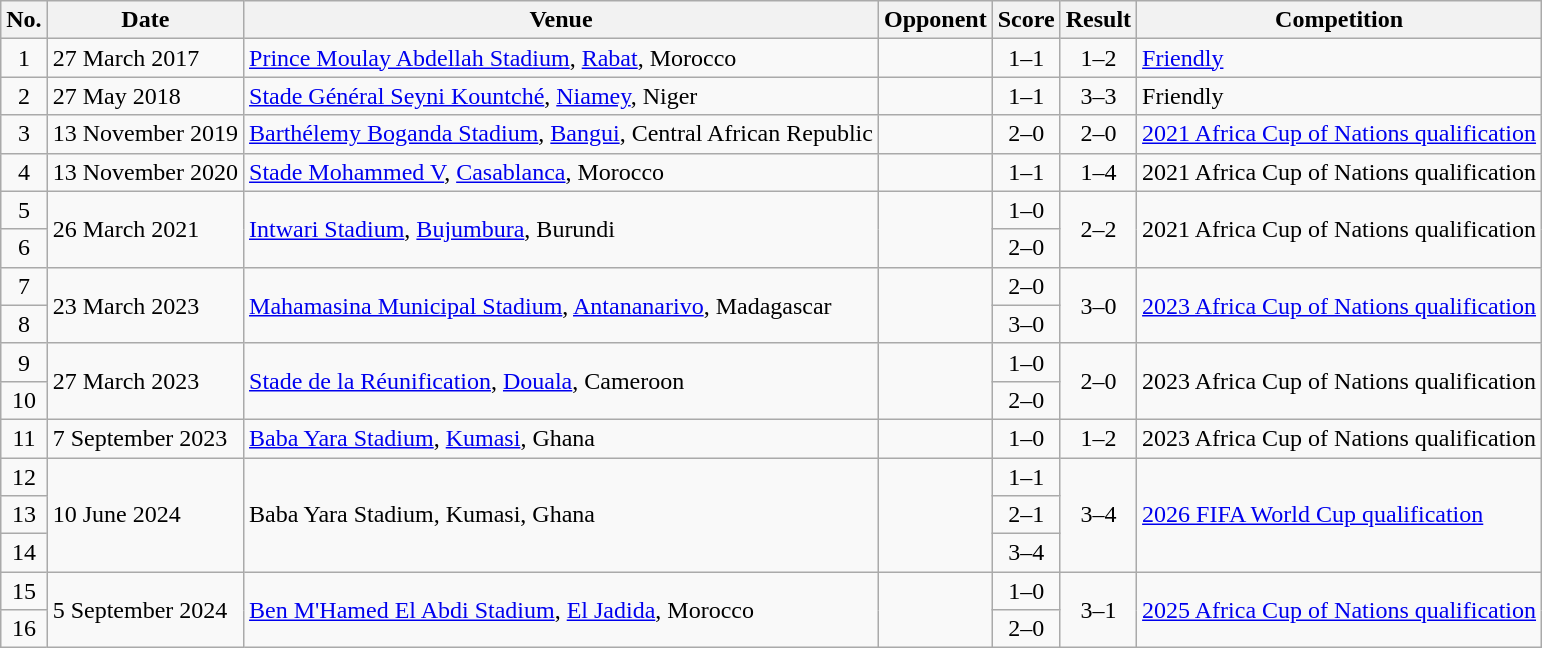<table class="wikitable sortable">
<tr>
<th scope="col">No.</th>
<th scope="col">Date</th>
<th scope="col">Venue</th>
<th scope="col">Opponent</th>
<th scope="col">Score</th>
<th scope="col">Result</th>
<th scope="col">Competition</th>
</tr>
<tr>
<td style="text-align:center">1</td>
<td>27 March 2017</td>
<td><a href='#'>Prince Moulay Abdellah Stadium</a>, <a href='#'>Rabat</a>, Morocco</td>
<td></td>
<td style="text-align:center">1–1</td>
<td style="text-align:center">1–2</td>
<td><a href='#'>Friendly</a></td>
</tr>
<tr>
<td style="text-align:center">2</td>
<td>27 May 2018</td>
<td><a href='#'>Stade Général Seyni Kountché</a>, <a href='#'>Niamey</a>, Niger</td>
<td></td>
<td style="text-align:center">1–1</td>
<td style="text-align:center">3–3</td>
<td>Friendly</td>
</tr>
<tr>
<td style="text-align:center">3</td>
<td>13 November 2019</td>
<td><a href='#'>Barthélemy Boganda Stadium</a>, <a href='#'>Bangui</a>, Central African Republic</td>
<td></td>
<td style="text-align:center">2–0</td>
<td style="text-align:center">2–0</td>
<td><a href='#'>2021 Africa Cup of Nations qualification</a></td>
</tr>
<tr>
<td style="text-align:center">4</td>
<td>13 November 2020</td>
<td><a href='#'>Stade Mohammed V</a>, <a href='#'>Casablanca</a>, Morocco</td>
<td></td>
<td style="text-align:center">1–1</td>
<td style="text-align:center">1–4</td>
<td>2021 Africa Cup of Nations qualification</td>
</tr>
<tr>
<td style="text-align:center">5</td>
<td rowspan="2">26 March 2021</td>
<td rowspan="2"><a href='#'>Intwari Stadium</a>, <a href='#'>Bujumbura</a>, Burundi</td>
<td rowspan="2"></td>
<td style="text-align:center">1–0</td>
<td rowspan=2 style="text-align:center">2–2</td>
<td rowspan="2">2021 Africa Cup of Nations qualification</td>
</tr>
<tr>
<td style="text-align:center">6</td>
<td style="text-align:center">2–0</td>
</tr>
<tr>
<td style="text-align:center">7</td>
<td rowspan="2">23 March 2023</td>
<td rowspan="2"><a href='#'>Mahamasina Municipal Stadium</a>, <a href='#'>Antananarivo</a>, Madagascar</td>
<td rowspan="2"></td>
<td style="text-align:center">2–0</td>
<td rowspan=2 style="text-align:center">3–0</td>
<td rowspan="2"><a href='#'>2023 Africa Cup of Nations qualification</a></td>
</tr>
<tr>
<td style="text-align:center">8</td>
<td style="text-align:center">3–0</td>
</tr>
<tr>
<td style="text-align:center">9</td>
<td rowspan="2">27 March 2023</td>
<td rowspan="2"><a href='#'>Stade de la Réunification</a>, <a href='#'>Douala</a>, Cameroon</td>
<td rowspan="2"></td>
<td style="text-align:center">1–0</td>
<td rowspan=2 style="text-align:center">2–0</td>
<td rowspan="2">2023 Africa Cup of Nations qualification</td>
</tr>
<tr>
<td style="text-align:center">10</td>
<td style="text-align:center">2–0</td>
</tr>
<tr>
<td style="text-align:center">11</td>
<td>7 September 2023</td>
<td><a href='#'>Baba Yara Stadium</a>, <a href='#'>Kumasi</a>, Ghana</td>
<td></td>
<td style="text-align:center">1–0</td>
<td style="text-align:center">1–2</td>
<td>2023 Africa Cup of Nations qualification</td>
</tr>
<tr>
<td style="text-align:center">12</td>
<td rowspan="3">10 June 2024</td>
<td rowspan="3">Baba Yara Stadium, Kumasi, Ghana</td>
<td rowspan="3"></td>
<td style="text-align:center">1–1</td>
<td rowspan=3 style="text-align:center">3–4</td>
<td rowspan="3"><a href='#'>2026 FIFA World Cup qualification</a></td>
</tr>
<tr>
<td style="text-align:center">13</td>
<td style="text-align:center">2–1</td>
</tr>
<tr>
<td style="text-align:center">14</td>
<td style="text-align:center">3–4</td>
</tr>
<tr>
<td style="text-align:center">15</td>
<td rowspan="2">5 September 2024</td>
<td rowspan="2"><a href='#'>Ben M'Hamed El Abdi Stadium</a>, <a href='#'>El Jadida</a>, Morocco</td>
<td rowspan="2"></td>
<td style="text-align:center">1–0</td>
<td rowspan=2 style="text-align:center">3–1</td>
<td rowspan="2"><a href='#'>2025 Africa Cup of Nations qualification</a></td>
</tr>
<tr>
<td style="text-align:center">16</td>
<td style="text-align:center">2–0</td>
</tr>
</table>
